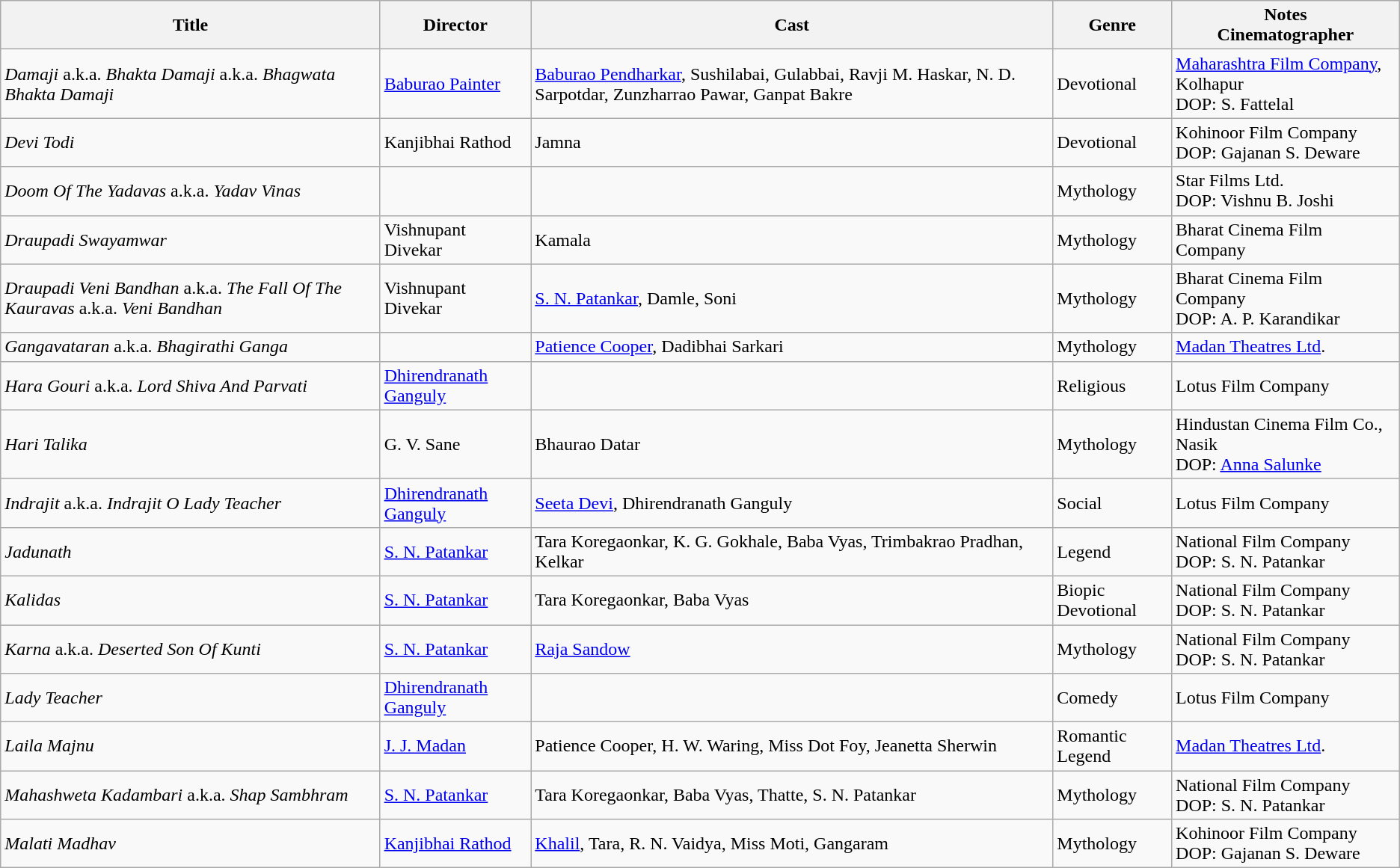<table class="wikitable">
<tr>
<th>Title</th>
<th>Director</th>
<th>Cast</th>
<th>Genre</th>
<th>Notes<br>Cinematographer</th>
</tr>
<tr>
<td><em>Damaji</em> a.k.a. <em>Bhakta Damaji</em> a.k.a. <em>Bhagwata Bhakta Damaji</em></td>
<td><a href='#'>Baburao Painter</a></td>
<td><a href='#'>Baburao Pendharkar</a>, Sushilabai, Gulabbai, Ravji M. Haskar, N. D. Sarpotdar, Zunzharrao Pawar, Ganpat Bakre</td>
<td>Devotional</td>
<td><a href='#'>Maharashtra Film Company</a>, Kolhapur<br>DOP: S. Fattelal</td>
</tr>
<tr>
<td><em>Devi Todi</em></td>
<td>Kanjibhai Rathod</td>
<td>Jamna</td>
<td>Devotional</td>
<td>Kohinoor Film Company<br>DOP: Gajanan S. Deware</td>
</tr>
<tr>
<td><em>Doom Of The Yadavas</em> a.k.a. <em>Yadav Vinas</em></td>
<td></td>
<td></td>
<td>Mythology</td>
<td>Star Films Ltd.<br>DOP: Vishnu B. Joshi</td>
</tr>
<tr>
<td><em>Draupadi Swayamwar</em></td>
<td>Vishnupant Divekar</td>
<td>Kamala</td>
<td>Mythology</td>
<td>Bharat Cinema Film Company</td>
</tr>
<tr>
<td><em>Draupadi Veni Bandhan</em> a.k.a. <em>The Fall Of The Kauravas</em> a.k.a. <em>Veni Bandhan</em></td>
<td>Vishnupant Divekar</td>
<td><a href='#'>S. N. Patankar</a>, Damle, Soni</td>
<td>Mythology</td>
<td>Bharat Cinema Film Company<br>DOP: A. P. Karandikar</td>
</tr>
<tr>
<td><em>Gangavataran</em> a.k.a. <em>Bhagirathi Ganga</em></td>
<td></td>
<td><a href='#'>Patience Cooper</a>, Dadibhai Sarkari</td>
<td>Mythology</td>
<td><a href='#'>Madan Theatres Ltd</a>.</td>
</tr>
<tr>
<td><em>Hara Gouri</em> a.k.a. <em>Lord Shiva And Parvati</em></td>
<td><a href='#'>Dhirendranath Ganguly</a></td>
<td></td>
<td>Religious</td>
<td>Lotus Film Company</td>
</tr>
<tr>
<td><em>Hari Talika</em></td>
<td>G. V. Sane</td>
<td>Bhaurao Datar</td>
<td>Mythology</td>
<td>Hindustan Cinema Film Co., Nasik<br>DOP: <a href='#'>Anna Salunke</a></td>
</tr>
<tr>
<td><em>Indrajit</em>  a.k.a. <em>Indrajit O Lady Teacher</em></td>
<td><a href='#'>Dhirendranath Ganguly</a></td>
<td><a href='#'>Seeta Devi</a>, Dhirendranath Ganguly</td>
<td>Social</td>
<td>Lotus Film Company</td>
</tr>
<tr>
<td><em>Jadunath</em></td>
<td><a href='#'>S. N. Patankar</a></td>
<td>Tara Koregaonkar, K. G. Gokhale, Baba Vyas, Trimbakrao Pradhan, Kelkar</td>
<td>Legend</td>
<td>National Film Company<br>DOP: S. N. Patankar</td>
</tr>
<tr>
<td><em>Kalidas</em></td>
<td><a href='#'>S. N. Patankar</a></td>
<td>Tara Koregaonkar,  Baba Vyas</td>
<td>Biopic Devotional</td>
<td>National Film Company<br>DOP: S. N. Patankar</td>
</tr>
<tr>
<td><em>Karna</em> a.k.a. <em>Deserted Son Of Kunti</em></td>
<td><a href='#'>S. N. Patankar</a></td>
<td><a href='#'>Raja Sandow</a></td>
<td>Mythology</td>
<td>National Film Company<br>DOP: S. N. Patankar</td>
</tr>
<tr>
<td><em>Lady Teacher</em></td>
<td><a href='#'>Dhirendranath Ganguly</a></td>
<td></td>
<td>Comedy</td>
<td>Lotus Film Company</td>
</tr>
<tr>
<td><em>Laila Majnu</em></td>
<td><a href='#'>J. J. Madan</a></td>
<td>Patience Cooper, H. W. Waring, Miss Dot Foy, Jeanetta Sherwin</td>
<td>Romantic Legend</td>
<td><a href='#'>Madan Theatres Ltd</a>.</td>
</tr>
<tr>
<td><em>Mahashweta Kadambari</em> a.k.a. <em>Shap Sambhram</em></td>
<td><a href='#'>S. N. Patankar</a></td>
<td>Tara Koregaonkar,  Baba Vyas, Thatte, S. N. Patankar</td>
<td>Mythology</td>
<td>National Film Company<br>DOP: S. N. Patankar</td>
</tr>
<tr>
<td><em>Malati Madhav</em></td>
<td><a href='#'>Kanjibhai Rathod</a></td>
<td><a href='#'>Khalil</a>, Tara, R. N. Vaidya, Miss Moti, Gangaram</td>
<td>Mythology</td>
<td>Kohinoor Film Company<br>DOP: Gajanan S. Deware</td>
</tr>
</table>
